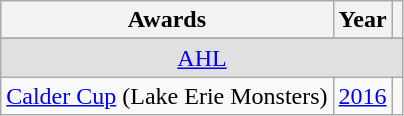<table class="wikitable">
<tr>
<th>Awards</th>
<th>Year</th>
<th></th>
</tr>
<tr>
</tr>
<tr ALIGN="center" bgcolor="#e0e0e0">
<td colspan="3"><a href='#'>AHL</a></td>
</tr>
<tr>
<td><a href='#'>Calder Cup</a> (Lake Erie Monsters)</td>
<td><a href='#'>2016</a></td>
<td></td>
</tr>
</table>
